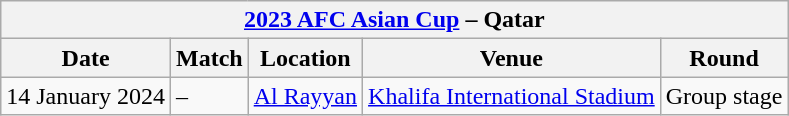<table class="wikitable">
<tr>
<th colspan="5"><a href='#'>2023 AFC Asian Cup</a> – Qatar</th>
</tr>
<tr>
<th>Date</th>
<th>Match</th>
<th>Location</th>
<th>Venue</th>
<th>Round</th>
</tr>
<tr>
<td>14 January 2024</td>
<td> – </td>
<td><a href='#'>Al Rayyan</a></td>
<td><a href='#'>Khalifa International Stadium</a></td>
<td>Group stage</td>
</tr>
</table>
